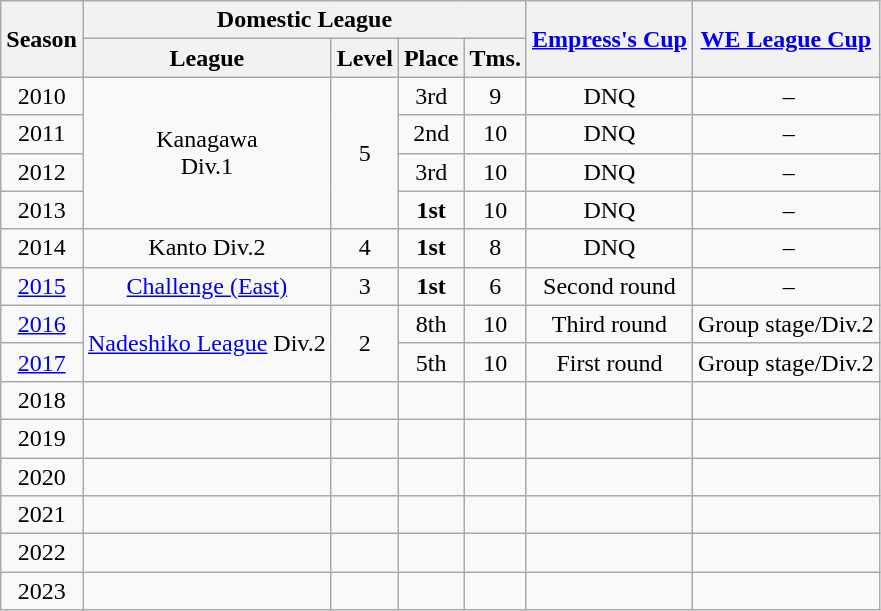<table class="wikitable" style="text-align:center;">
<tr style="background:#f0f6fa;">
<th rowspan="2">Season</th>
<th colspan="4">Domestic League</th>
<th rowspan="2"><a href='#'>Empress's Cup</a></th>
<th rowspan="2"><a href='#'>WE League Cup</a></th>
</tr>
<tr>
<th>League</th>
<th>Level</th>
<th>Place</th>
<th>Tms.</th>
</tr>
<tr>
<td>2010</td>
<td rowspan="4">Kanagawa<br>Div.1</td>
<td rowspan="4">5</td>
<td>3rd</td>
<td>9</td>
<td>DNQ</td>
<td> –</td>
</tr>
<tr>
<td>2011</td>
<td>2nd</td>
<td>10</td>
<td>DNQ</td>
<td> –</td>
</tr>
<tr>
<td>2012</td>
<td>3rd</td>
<td>10</td>
<td>DNQ</td>
<td> –</td>
</tr>
<tr>
<td>2013</td>
<td><strong>1st</strong></td>
<td>10</td>
<td>DNQ</td>
<td> –</td>
</tr>
<tr>
<td>2014</td>
<td>Kanto Div.2</td>
<td>4</td>
<td><strong>1st</strong></td>
<td>8</td>
<td>DNQ</td>
<td> –</td>
</tr>
<tr>
<td><a href='#'>2015</a></td>
<td><a href='#'>Challenge (East)</a></td>
<td>3</td>
<td><strong>1st</strong></td>
<td>6</td>
<td>Second round</td>
<td> –</td>
</tr>
<tr>
<td><a href='#'>2016</a></td>
<td rowspan="2"><a href='#'>Nadeshiko League</a> Div.2</td>
<td rowspan="2">2</td>
<td>8th</td>
<td>10</td>
<td>Third round</td>
<td>Group stage/Div.2</td>
</tr>
<tr>
<td><a href='#'>2017</a></td>
<td>5th</td>
<td>10</td>
<td>First round</td>
<td>Group stage/Div.2</td>
</tr>
<tr>
<td>2018</td>
<td></td>
<td></td>
<td></td>
<td></td>
<td></td>
<td></td>
</tr>
<tr>
<td>2019</td>
<td></td>
<td></td>
<td></td>
<td></td>
<td></td>
<td></td>
</tr>
<tr>
<td>2020</td>
<td></td>
<td></td>
<td></td>
<td></td>
<td></td>
<td></td>
</tr>
<tr>
<td>2021</td>
<td></td>
<td></td>
<td></td>
<td></td>
<td></td>
<td></td>
</tr>
<tr>
<td>2022</td>
<td></td>
<td></td>
<td></td>
<td></td>
<td></td>
<td></td>
</tr>
<tr>
<td>2023</td>
<td></td>
<td></td>
<td></td>
<td></td>
<td></td>
<td></td>
</tr>
</table>
